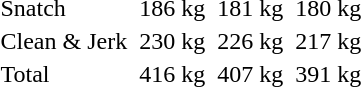<table>
<tr>
<td>Snatch</td>
<td></td>
<td>186 kg</td>
<td></td>
<td>181 kg</td>
<td></td>
<td>180 kg</td>
</tr>
<tr>
<td>Clean & Jerk</td>
<td></td>
<td>230 kg</td>
<td></td>
<td>226 kg</td>
<td></td>
<td>217 kg</td>
</tr>
<tr>
<td>Total</td>
<td></td>
<td>416 kg</td>
<td></td>
<td>407 kg</td>
<td></td>
<td>391 kg</td>
</tr>
</table>
